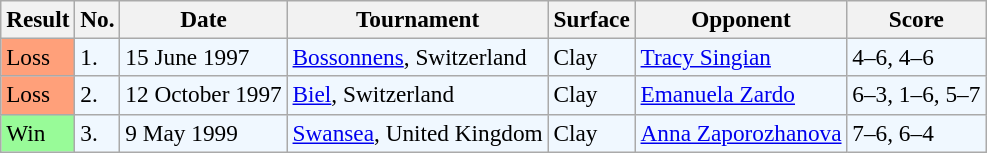<table class="wikitable" style="font-size:97%">
<tr>
<th>Result</th>
<th>No.</th>
<th>Date</th>
<th>Tournament</th>
<th>Surface</th>
<th>Opponent</th>
<th>Score</th>
</tr>
<tr style="background:#f0f8ff;">
<td style="background:#ffa07a;">Loss</td>
<td>1.</td>
<td>15 June 1997</td>
<td><a href='#'>Bossonnens</a>, Switzerland</td>
<td>Clay</td>
<td> <a href='#'>Tracy Singian</a></td>
<td>4–6, 4–6</td>
</tr>
<tr style="background:#f0f8ff;">
<td style="background:#ffa07a;">Loss</td>
<td>2.</td>
<td>12 October 1997</td>
<td><a href='#'>Biel</a>, Switzerland</td>
<td>Clay</td>
<td> <a href='#'>Emanuela Zardo</a></td>
<td>6–3, 1–6, 5–7</td>
</tr>
<tr style="background:#f0f8ff;">
<td style="background:#98fb98;">Win</td>
<td>3.</td>
<td>9 May 1999</td>
<td><a href='#'>Swansea</a>, United Kingdom</td>
<td>Clay</td>
<td> <a href='#'>Anna Zaporozhanova</a></td>
<td>7–6, 6–4</td>
</tr>
</table>
